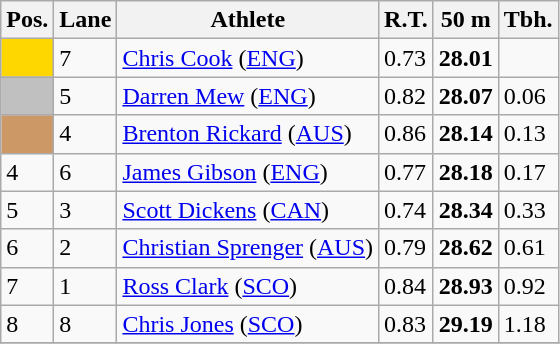<table class="wikitable">
<tr>
<th>Pos.</th>
<th>Lane</th>
<th>Athlete</th>
<th>R.T.</th>
<th>50 m</th>
<th>Tbh.</th>
</tr>
<tr>
<td style="text-align:center;background-color:gold;"></td>
<td>7</td>
<td> <a href='#'>Chris Cook</a> (<a href='#'>ENG</a>)</td>
<td>0.73</td>
<td><strong>28.01</strong></td>
<td> </td>
</tr>
<tr>
<td style="text-align:center;background-color:silver;"></td>
<td>5</td>
<td> <a href='#'>Darren Mew</a> (<a href='#'>ENG</a>)</td>
<td>0.82</td>
<td><strong>28.07</strong></td>
<td>0.06</td>
</tr>
<tr>
<td style="text-align:center;background-color:#cc9966;"></td>
<td>4</td>
<td> <a href='#'>Brenton Rickard</a> (<a href='#'>AUS</a>)</td>
<td>0.86</td>
<td><strong>28.14</strong></td>
<td>0.13</td>
</tr>
<tr>
<td>4</td>
<td>6</td>
<td> <a href='#'>James Gibson</a> (<a href='#'>ENG</a>)</td>
<td>0.77</td>
<td><strong>28.18</strong></td>
<td>0.17</td>
</tr>
<tr>
<td>5</td>
<td>3</td>
<td> <a href='#'>Scott Dickens</a> (<a href='#'>CAN</a>)</td>
<td>0.74</td>
<td><strong>28.34</strong></td>
<td>0.33</td>
</tr>
<tr>
<td>6</td>
<td>2</td>
<td> <a href='#'>Christian Sprenger</a> (<a href='#'>AUS</a>)</td>
<td>0.79</td>
<td><strong>28.62</strong></td>
<td>0.61</td>
</tr>
<tr>
<td>7</td>
<td>1</td>
<td> <a href='#'>Ross Clark</a> (<a href='#'>SCO</a>)</td>
<td>0.84</td>
<td><strong>28.93</strong></td>
<td>0.92</td>
</tr>
<tr>
<td>8</td>
<td>8</td>
<td> <a href='#'>Chris Jones</a> (<a href='#'>SCO</a>)</td>
<td>0.83</td>
<td><strong>29.19</strong></td>
<td>1.18</td>
</tr>
<tr>
</tr>
</table>
